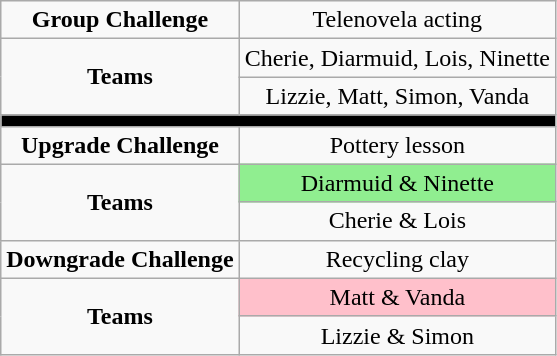<table class="wikitable" style="text-align:center;">
<tr>
<td><strong>Group Challenge</strong></td>
<td>Telenovela acting</td>
</tr>
<tr>
<td rowspan="2"><strong>Teams</strong></td>
<td>Cherie, Diarmuid, Lois, Ninette</td>
</tr>
<tr>
<td>Lizzie, Matt, Simon, Vanda</td>
</tr>
<tr>
<td colspan="2" style="background:black;"></td>
</tr>
<tr>
<td><strong>Upgrade Challenge</strong></td>
<td>Pottery lesson</td>
</tr>
<tr>
<td rowspan="2"><strong>Teams</strong></td>
<td style="background:lightgreen;">Diarmuid & Ninette</td>
</tr>
<tr>
<td>Cherie & Lois</td>
</tr>
<tr>
<td><strong>Downgrade Challenge</strong></td>
<td>Recycling clay</td>
</tr>
<tr>
<td rowspan="2"><strong>Teams</strong></td>
<td style="background:pink;">Matt & Vanda</td>
</tr>
<tr>
<td>Lizzie & Simon</td>
</tr>
</table>
